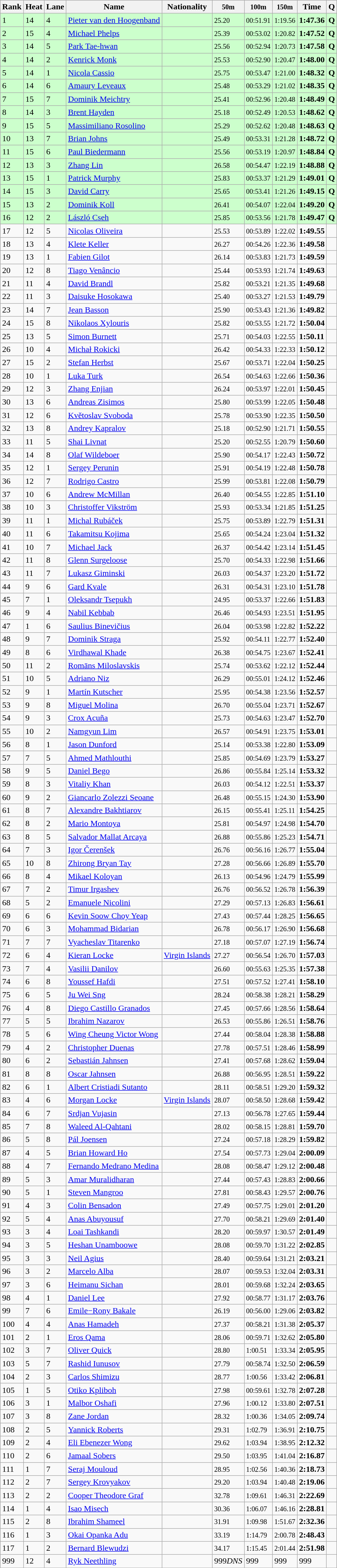<table class="wikitable sortable">
<tr>
<th>Rank</th>
<th>Heat</th>
<th>Lane</th>
<th>Name</th>
<th>Nationality</th>
<th><small>50m</small></th>
<th><small>100m</small></th>
<th><small>150m</small></th>
<th>Time</th>
<th>Q</th>
</tr>
<tr bgcolor=ccffcc>
<td>1</td>
<td>14</td>
<td>4</td>
<td><a href='#'>Pieter van den Hoogenband</a></td>
<td></td>
<td><small>25.20</small></td>
<td><small> <span>00:</span>51.91</small></td>
<td><small>1:19.56</small></td>
<td><strong>1:47.36</strong></td>
<td><strong>Q</strong></td>
</tr>
<tr bgcolor=ccffcc>
<td>2</td>
<td>15</td>
<td>4</td>
<td><a href='#'>Michael Phelps</a></td>
<td></td>
<td><small>25.39</small></td>
<td><small> <span>00:</span>53.02</small></td>
<td><small>1:20.82</small></td>
<td><strong>1:47.52</strong></td>
<td><strong>Q</strong></td>
</tr>
<tr bgcolor=ccffcc>
<td>3</td>
<td>14</td>
<td>5</td>
<td><a href='#'>Park Tae-hwan</a></td>
<td></td>
<td><small>25.56</small></td>
<td><small> <span>00:</span>52.94</small></td>
<td><small>1:20.73</small></td>
<td><strong>1:47.58</strong></td>
<td><strong>Q</strong></td>
</tr>
<tr bgcolor=ccffcc>
<td>4</td>
<td>14</td>
<td>2</td>
<td><a href='#'>Kenrick Monk</a></td>
<td></td>
<td><small>25.53</small></td>
<td><small> <span>00:</span>52.90</small></td>
<td><small>1:20.47</small></td>
<td><strong>1:48.00</strong></td>
<td><strong>Q</strong></td>
</tr>
<tr bgcolor=ccffcc>
<td>5</td>
<td>14</td>
<td>1</td>
<td><a href='#'>Nicola Cassio</a></td>
<td></td>
<td><small>25.75</small></td>
<td><small> <span>00:</span>53.47</small></td>
<td><small>1:21.00</small></td>
<td><strong>1:48.32</strong></td>
<td><strong>Q</strong></td>
</tr>
<tr bgcolor=ccffcc>
<td>6</td>
<td>14</td>
<td>6</td>
<td><a href='#'>Amaury Leveaux</a></td>
<td></td>
<td><small>25.48</small></td>
<td><small> <span>00:</span>53.29</small></td>
<td><small>1:21.02</small></td>
<td><strong>1:48.35</strong></td>
<td><strong>Q</strong></td>
</tr>
<tr bgcolor=ccffcc>
<td>7</td>
<td>15</td>
<td>7</td>
<td><a href='#'>Dominik Meichtry</a></td>
<td></td>
<td><small>25.41</small></td>
<td><small> <span>00:</span>52.96</small></td>
<td><small>1:20.48</small></td>
<td><strong>1:48.49</strong></td>
<td><strong>Q</strong></td>
</tr>
<tr bgcolor=ccffcc>
<td>8</td>
<td>14</td>
<td>3</td>
<td><a href='#'>Brent Hayden</a></td>
<td></td>
<td><small>25.18</small></td>
<td><small> <span>00:</span>52.49</small></td>
<td><small>1:20.53</small></td>
<td><strong>1:48.62</strong></td>
<td><strong>Q</strong></td>
</tr>
<tr bgcolor=ccffcc>
<td>9</td>
<td>15</td>
<td>5</td>
<td><a href='#'>Massimiliano Rosolino</a></td>
<td></td>
<td><small>25.29</small></td>
<td><small> <span>00:</span>52.62</small></td>
<td><small>1:20.48</small></td>
<td><strong>1:48.63</strong></td>
<td><strong>Q</strong></td>
</tr>
<tr bgcolor=ccffcc>
<td>10</td>
<td>13</td>
<td>7</td>
<td><a href='#'>Brian Johns</a></td>
<td></td>
<td><small>25.49</small></td>
<td><small> <span>00:</span>53.31</small></td>
<td><small>1:21.28</small></td>
<td><strong>1:48.72</strong></td>
<td><strong>Q</strong></td>
</tr>
<tr bgcolor=ccffcc>
<td>11</td>
<td>15</td>
<td>6</td>
<td><a href='#'>Paul Biedermann</a></td>
<td></td>
<td><small>25.56</small></td>
<td><small> <span>00:</span>53.19</small></td>
<td><small>1:20.97</small></td>
<td><strong>1:48.84</strong></td>
<td><strong>Q</strong></td>
</tr>
<tr bgcolor=ccffcc>
<td>12</td>
<td>13</td>
<td>3</td>
<td><a href='#'>Zhang Lin</a></td>
<td></td>
<td><small>26.58</small></td>
<td><small> <span>00:</span>54.47</small></td>
<td><small>1:22.19</small></td>
<td><strong>1:48.88</strong></td>
<td><strong>Q</strong></td>
</tr>
<tr bgcolor=ccffcc>
<td>13</td>
<td>15</td>
<td>1</td>
<td><a href='#'>Patrick Murphy</a></td>
<td></td>
<td><small>25.83</small></td>
<td><small> <span>00:</span>53.37</small></td>
<td><small>1:21.29</small></td>
<td><strong>1:49.01</strong></td>
<td><strong>Q</strong></td>
</tr>
<tr bgcolor=ccffcc>
<td>14</td>
<td>15</td>
<td>3</td>
<td><a href='#'>David Carry</a></td>
<td></td>
<td><small>25.65</small></td>
<td><small> <span>00:</span>53.41</small></td>
<td><small>1:21.26</small></td>
<td><strong>1:49.15</strong></td>
<td><strong>Q</strong></td>
</tr>
<tr bgcolor=ccffcc>
<td>15</td>
<td>13</td>
<td>2</td>
<td><a href='#'>Dominik Koll</a></td>
<td></td>
<td><small>26.41</small></td>
<td><small> <span>00:</span>54.07</small></td>
<td><small>1:22.04</small></td>
<td><strong>1:49.20</strong></td>
<td><strong>Q</strong></td>
</tr>
<tr bgcolor=ccffcc>
<td>16</td>
<td>12</td>
<td>2</td>
<td><a href='#'>László Cseh</a></td>
<td></td>
<td><small>25.85</small></td>
<td><small> <span>00:</span>53.56</small></td>
<td><small>1:21.78</small></td>
<td><strong>1:49.47</strong></td>
<td><strong>Q</strong></td>
</tr>
<tr>
<td>17</td>
<td>12</td>
<td>5</td>
<td><a href='#'>Nicolas Oliveira</a></td>
<td></td>
<td><small>25.53</small></td>
<td><small> <span>00:</span>53.89</small></td>
<td><small>1:22.02</small></td>
<td><strong>1:49.55</strong></td>
<td></td>
</tr>
<tr>
<td>18</td>
<td>13</td>
<td>4</td>
<td><a href='#'>Klete Keller</a></td>
<td></td>
<td><small>26.27</small></td>
<td><small> <span>00:</span>54.26</small></td>
<td><small>1:22.36</small></td>
<td><strong>1:49.58</strong></td>
<td></td>
</tr>
<tr>
<td>19</td>
<td>13</td>
<td>1</td>
<td><a href='#'>Fabien Gilot</a></td>
<td></td>
<td><small>26.14</small></td>
<td><small> <span>00:</span>53.83</small></td>
<td><small>1:21.73</small></td>
<td><strong>1:49.59</strong></td>
<td></td>
</tr>
<tr>
<td>20</td>
<td>12</td>
<td>8</td>
<td><a href='#'>Tiago Venâncio</a></td>
<td></td>
<td><small>25.44</small></td>
<td><small> <span>00:</span>53.93</small></td>
<td><small>1:21.74</small></td>
<td><strong>1:49.63</strong></td>
<td></td>
</tr>
<tr>
<td>21</td>
<td>11</td>
<td>4</td>
<td><a href='#'>David Brandl</a></td>
<td></td>
<td><small>25.82</small></td>
<td><small> <span>00:</span>53.21</small></td>
<td><small>1:21.35</small></td>
<td><strong>1:49.68</strong></td>
<td></td>
</tr>
<tr>
<td>22</td>
<td>11</td>
<td>3</td>
<td><a href='#'>Daisuke Hosokawa</a></td>
<td></td>
<td><small>25.40</small></td>
<td><small> <span>00:</span>53.27</small></td>
<td><small>1:21.53</small></td>
<td><strong>1:49.79</strong></td>
<td></td>
</tr>
<tr>
<td>23</td>
<td>14</td>
<td>7</td>
<td><a href='#'>Jean Basson</a></td>
<td></td>
<td><small>25.90</small></td>
<td><small> <span>00:</span>53.43</small></td>
<td><small>1:21.36</small></td>
<td><strong>1:49.82</strong></td>
<td></td>
</tr>
<tr>
<td>24</td>
<td>15</td>
<td>8</td>
<td><a href='#'>Nikolaos Xylouris</a></td>
<td></td>
<td><small>25.82</small></td>
<td><small> <span>00:</span>53.55</small></td>
<td><small>1:21.72</small></td>
<td><strong>1:50.04</strong></td>
<td></td>
</tr>
<tr>
<td>25</td>
<td>13</td>
<td>5</td>
<td><a href='#'>Simon Burnett</a></td>
<td></td>
<td><small>25.71</small></td>
<td><small> <span>00:</span>54.03</small></td>
<td><small>1:22.55</small></td>
<td><strong>1:50.11</strong></td>
<td></td>
</tr>
<tr>
<td>26</td>
<td>10</td>
<td>4</td>
<td><a href='#'>Michał Rokicki</a></td>
<td></td>
<td><small>26.42</small></td>
<td><small> <span>00:</span>54.33</small></td>
<td><small>1:22.33</small></td>
<td><strong>1:50.12</strong></td>
<td></td>
</tr>
<tr>
<td>27</td>
<td>15</td>
<td>2</td>
<td><a href='#'>Stefan Herbst</a></td>
<td></td>
<td><small>25.67</small></td>
<td><small> <span>00:</span>53.71</small></td>
<td><small>1:22.04</small></td>
<td><strong>1:50.25</strong></td>
<td></td>
</tr>
<tr>
<td>28</td>
<td>10</td>
<td>1</td>
<td><a href='#'>Luka Turk</a></td>
<td></td>
<td><small>26.54</small></td>
<td><small> <span>00:</span>54.63</small></td>
<td><small>1:22.66</small></td>
<td><strong>1:50.36</strong></td>
<td></td>
</tr>
<tr>
<td>29</td>
<td>12</td>
<td>3</td>
<td><a href='#'>Zhang Enjian</a></td>
<td></td>
<td><small>26.24</small></td>
<td><small> <span>00:</span>53.97</small></td>
<td><small>1:22.01</small></td>
<td><strong>1:50.45</strong></td>
<td></td>
</tr>
<tr>
<td>30</td>
<td>13</td>
<td>6</td>
<td><a href='#'>Andreas Zisimos</a></td>
<td></td>
<td><small>25.80</small></td>
<td><small> <span>00:</span>53.99</small></td>
<td><small>1:22.05</small></td>
<td><strong>1:50.48</strong></td>
<td></td>
</tr>
<tr>
<td>31</td>
<td>12</td>
<td>6</td>
<td><a href='#'>Květoslav Svoboda</a></td>
<td></td>
<td><small>25.78</small></td>
<td><small> <span>00:</span>53.90</small></td>
<td><small>1:22.35</small></td>
<td><strong>1:50.50</strong></td>
<td></td>
</tr>
<tr>
<td>32</td>
<td>13</td>
<td>8</td>
<td><a href='#'>Andrey Kapralov</a></td>
<td></td>
<td><small>25.18</small></td>
<td><small> <span>00:</span>52.90</small></td>
<td><small>1:21.71</small></td>
<td><strong>1:50.55</strong></td>
<td></td>
</tr>
<tr>
<td>33</td>
<td>11</td>
<td>5</td>
<td><a href='#'>Shai Livnat</a></td>
<td></td>
<td><small>25.20</small></td>
<td><small> <span>00:</span>52.55</small></td>
<td><small>1:20.79</small></td>
<td><strong>1:50.60</strong></td>
<td></td>
</tr>
<tr>
<td>34</td>
<td>14</td>
<td>8</td>
<td><a href='#'>Olaf Wildeboer</a></td>
<td></td>
<td><small>25.90</small></td>
<td><small> <span>00:</span>54.17</small></td>
<td><small>1:22.43</small></td>
<td><strong>1:50.72</strong></td>
<td></td>
</tr>
<tr>
<td>35</td>
<td>12</td>
<td>1</td>
<td><a href='#'>Sergey Perunin</a></td>
<td></td>
<td><small>25.91</small></td>
<td><small> <span>00:</span>54.19</small></td>
<td><small>1:22.48</small></td>
<td><strong>1:50.78</strong></td>
<td></td>
</tr>
<tr>
<td>36</td>
<td>12</td>
<td>7</td>
<td><a href='#'>Rodrigo Castro</a></td>
<td></td>
<td><small>25.99</small></td>
<td><small> <span>00:</span>53.81</small></td>
<td><small>1:22.08</small></td>
<td><strong>1:50.79</strong></td>
<td></td>
</tr>
<tr>
<td>37</td>
<td>10</td>
<td>6</td>
<td><a href='#'>Andrew McMillan</a></td>
<td></td>
<td><small>26.40</small></td>
<td><small> <span>00:</span>54.55</small></td>
<td><small>1:22.85</small></td>
<td><strong>1:51.10</strong></td>
<td></td>
</tr>
<tr>
<td>38</td>
<td>10</td>
<td>3</td>
<td><a href='#'>Christoffer Vikström</a></td>
<td></td>
<td><small>25.93</small></td>
<td><small> <span>00:</span>53.34</small></td>
<td><small>1:21.85</small></td>
<td><strong>1:51.25</strong></td>
<td></td>
</tr>
<tr>
<td>39</td>
<td>11</td>
<td>1</td>
<td><a href='#'>Michal Rubáček</a></td>
<td></td>
<td><small>25.75</small></td>
<td><small> <span>00:</span>53.89</small></td>
<td><small>1:22.79</small></td>
<td><strong>1:51.31</strong></td>
<td></td>
</tr>
<tr>
<td>40</td>
<td>11</td>
<td>6</td>
<td><a href='#'>Takamitsu Kojima</a></td>
<td></td>
<td><small>25.65</small></td>
<td><small> <span>00:</span>54.24</small></td>
<td><small>1:23.04</small></td>
<td><strong>1:51.32</strong></td>
<td></td>
</tr>
<tr>
<td>41</td>
<td>10</td>
<td>7</td>
<td><a href='#'>Michael Jack</a></td>
<td></td>
<td><small>26.37</small></td>
<td><small> <span>00:</span>54.42</small></td>
<td><small>1:23.14</small></td>
<td><strong>1:51.45</strong></td>
<td></td>
</tr>
<tr>
<td>42</td>
<td>11</td>
<td>8</td>
<td><a href='#'>Glenn Surgeloose</a></td>
<td></td>
<td><small>25.70</small></td>
<td><small> <span>00:</span>54.33</small></td>
<td><small>1:22.98</small></td>
<td><strong>1:51.66</strong></td>
<td></td>
</tr>
<tr>
<td>43</td>
<td>11</td>
<td>7</td>
<td><a href='#'>Lukasz Giminski</a></td>
<td></td>
<td><small>26.03</small></td>
<td><small> <span>00:</span>54.37</small></td>
<td><small>1:23.20</small></td>
<td><strong>1:51.72</strong></td>
<td></td>
</tr>
<tr>
<td>44</td>
<td>9</td>
<td>6</td>
<td><a href='#'>Gard Kvale</a></td>
<td></td>
<td><small>26.31</small></td>
<td><small> <span>00:</span>54.31</small></td>
<td><small>1:23.10</small></td>
<td><strong>1:51.78</strong></td>
<td></td>
</tr>
<tr>
<td>45</td>
<td>7</td>
<td>1</td>
<td><a href='#'>Oleksandr Tsepukh</a></td>
<td></td>
<td><small>24.95</small></td>
<td><small> <span>00:</span>53.37</small></td>
<td><small>1:22.66</small></td>
<td><strong>1:51.83</strong></td>
<td></td>
</tr>
<tr>
<td>46</td>
<td>9</td>
<td>4</td>
<td><a href='#'>Nabil Kebbab</a></td>
<td></td>
<td><small>26.46</small></td>
<td><small> <span>00:</span>54.93</small></td>
<td><small>1:23.51</small></td>
<td><strong>1:51.95</strong></td>
<td></td>
</tr>
<tr>
<td>47</td>
<td>1</td>
<td>6</td>
<td><a href='#'>Saulius Binevičius</a></td>
<td></td>
<td><small>26.04</small></td>
<td><small> <span>00:</span>53.98</small></td>
<td><small>1:22.82</small></td>
<td><strong>1:52.22</strong></td>
<td></td>
</tr>
<tr>
<td>48</td>
<td>9</td>
<td>7</td>
<td><a href='#'>Dominik Straga</a></td>
<td></td>
<td><small>25.92</small></td>
<td><small> <span>00:</span>54.11</small></td>
<td><small>1:22.77</small></td>
<td><strong>1:52.40</strong></td>
<td></td>
</tr>
<tr>
<td>49</td>
<td>8</td>
<td>6</td>
<td><a href='#'>Virdhawal Khade</a></td>
<td></td>
<td><small>26.38</small></td>
<td><small> <span>00:</span>54.75</small></td>
<td><small>1:23.67</small></td>
<td><strong>1:52.41</strong></td>
<td></td>
</tr>
<tr>
<td>50</td>
<td>11</td>
<td>2</td>
<td><a href='#'>Romāns Miloslavskis</a></td>
<td></td>
<td><small>25.74</small></td>
<td><small> <span>00:</span>53.62</small></td>
<td><small>1:22.12</small></td>
<td><strong>1:52.44</strong></td>
<td></td>
</tr>
<tr>
<td>51</td>
<td>10</td>
<td>5</td>
<td><a href='#'>Adriano Niz</a></td>
<td></td>
<td><small>26.29</small></td>
<td><small> <span>00:</span>55.01</small></td>
<td><small>1:24.12</small></td>
<td><strong>1:52.46</strong></td>
<td></td>
</tr>
<tr>
<td>52</td>
<td>9</td>
<td>1</td>
<td><a href='#'>Martín Kutscher</a></td>
<td></td>
<td><small>25.95</small></td>
<td><small> <span>00:</span>54.38</small></td>
<td><small>1:23.56</small></td>
<td><strong>1:52.57</strong></td>
<td></td>
</tr>
<tr>
<td>53</td>
<td>9</td>
<td>8</td>
<td><a href='#'>Miguel Molina</a></td>
<td></td>
<td><small>26.70</small></td>
<td><small> <span>00:</span>55.04</small></td>
<td><small>1:23.71</small></td>
<td><strong>1:52.67</strong></td>
<td></td>
</tr>
<tr>
<td>54</td>
<td>9</td>
<td>3</td>
<td><a href='#'>Crox Acuña</a></td>
<td></td>
<td><small>25.73</small></td>
<td><small> <span>00:</span>54.63</small></td>
<td><small>1:23.47</small></td>
<td><strong>1:52.70</strong></td>
<td></td>
</tr>
<tr>
<td>55</td>
<td>10</td>
<td>2</td>
<td><a href='#'>Namgyun Lim</a></td>
<td></td>
<td><small>26.57</small></td>
<td><small> <span>00:</span>54.91</small></td>
<td><small>1:23.75</small></td>
<td><strong>1:53.01</strong></td>
<td></td>
</tr>
<tr>
<td>56</td>
<td>8</td>
<td>1</td>
<td><a href='#'>Jason Dunford</a></td>
<td></td>
<td><small>25.14</small></td>
<td><small> <span>00:</span>53.38</small></td>
<td><small>1:22.80</small></td>
<td><strong>1:53.09</strong></td>
<td></td>
</tr>
<tr>
<td>57</td>
<td>7</td>
<td>5</td>
<td><a href='#'>Ahmed Mathlouthi</a></td>
<td></td>
<td><small>25.85</small></td>
<td><small> <span>00:</span>54.69</small></td>
<td><small>1:23.79</small></td>
<td><strong>1:53.27</strong></td>
<td></td>
</tr>
<tr>
<td>58</td>
<td>9</td>
<td>5</td>
<td><a href='#'>Daniel Bego</a></td>
<td></td>
<td><small>26.86</small></td>
<td><small> <span>00:</span>55.84</small></td>
<td><small>1:25.14</small></td>
<td><strong>1:53.32</strong></td>
<td></td>
</tr>
<tr>
<td>59</td>
<td>8</td>
<td>3</td>
<td><a href='#'>Vitaliy Khan</a></td>
<td></td>
<td><small>26.03</small></td>
<td><small> <span>00:</span>54.12</small></td>
<td><small>1:22.51</small></td>
<td><strong>1:53.37</strong></td>
<td></td>
</tr>
<tr>
<td>60</td>
<td>9</td>
<td>2</td>
<td><a href='#'>Giancarlo Zolezzi Seoane</a></td>
<td></td>
<td><small>26.48</small></td>
<td><small> <span>00:</span>55.15</small></td>
<td><small>1:24.30</small></td>
<td><strong>1:53.90</strong></td>
<td></td>
</tr>
<tr>
<td>61</td>
<td>8</td>
<td>7</td>
<td><a href='#'>Alexandre Bakhtiarov</a></td>
<td></td>
<td><small>26.15</small></td>
<td><small> <span>00:</span>55.41</small></td>
<td><small>1:25.11</small></td>
<td><strong>1:54.25</strong></td>
<td></td>
</tr>
<tr>
<td>62</td>
<td>8</td>
<td>2</td>
<td><a href='#'>Mario Montoya</a></td>
<td></td>
<td><small>25.81</small></td>
<td><small> <span>00:</span>54.97</small></td>
<td><small>1:24.98</small></td>
<td><strong>1:54.70</strong></td>
<td></td>
</tr>
<tr>
<td>63</td>
<td>8</td>
<td>5</td>
<td><a href='#'>Salvador Mallat Arcaya</a></td>
<td></td>
<td><small>26.88</small></td>
<td><small> <span>00:</span>55.86</small></td>
<td><small>1:25.23</small></td>
<td><strong>1:54.71</strong></td>
<td></td>
</tr>
<tr>
<td>64</td>
<td>7</td>
<td>3</td>
<td><a href='#'>Igor Čerenšek</a></td>
<td></td>
<td><small>26.76</small></td>
<td><small> <span>00:</span>56.16</small></td>
<td><small>1:26.77</small></td>
<td><strong>1:55.04</strong></td>
<td></td>
</tr>
<tr>
<td>65</td>
<td>10</td>
<td>8</td>
<td><a href='#'>Zhirong Bryan Tay</a></td>
<td></td>
<td><small>27.28</small></td>
<td><small> <span>00:</span>56.66</small></td>
<td><small>1:26.89</small></td>
<td><strong>1:55.70</strong></td>
<td></td>
</tr>
<tr>
<td>66</td>
<td>8</td>
<td>4</td>
<td><a href='#'>Mikael Koloyan</a></td>
<td></td>
<td><small>26.13</small></td>
<td><small> <span>00:</span>54.96</small></td>
<td><small>1:24.79</small></td>
<td><strong>1:55.99</strong></td>
<td></td>
</tr>
<tr>
<td>67</td>
<td>7</td>
<td>2</td>
<td><a href='#'>Timur Irgashev</a></td>
<td></td>
<td><small>26.76</small></td>
<td><small> <span>00:</span>56.52</small></td>
<td><small>1:26.78</small></td>
<td><strong>1:56.39</strong></td>
<td></td>
</tr>
<tr>
<td>68</td>
<td>5</td>
<td>2</td>
<td><a href='#'>Emanuele Nicolini</a></td>
<td></td>
<td><small>27.29</small></td>
<td><small> <span>00:</span>57.13</small></td>
<td><small>1:26.83</small></td>
<td><strong>1:56.61</strong></td>
<td></td>
</tr>
<tr>
<td>69</td>
<td>6</td>
<td>6</td>
<td><a href='#'>Kevin Soow Choy Yeap</a></td>
<td></td>
<td><small>27.43</small></td>
<td><small> <span>00:</span>57.44</small></td>
<td><small>1:28.25</small></td>
<td><strong>1:56.65</strong></td>
<td></td>
</tr>
<tr>
<td>70</td>
<td>6</td>
<td>3</td>
<td><a href='#'>Mohammad Bidarian</a></td>
<td></td>
<td><small>26.78</small></td>
<td><small> <span>00:</span>56.17</small></td>
<td><small>1:26.90</small></td>
<td><strong>1:56.68</strong></td>
<td></td>
</tr>
<tr>
<td>71</td>
<td>7</td>
<td>7</td>
<td><a href='#'>Vyacheslav Titarenko</a></td>
<td></td>
<td><small>27.18</small></td>
<td><small> <span>00:</span>57.07</small></td>
<td><small>1:27.19</small></td>
<td><strong>1:56.74</strong></td>
<td></td>
</tr>
<tr>
<td>72</td>
<td>6</td>
<td>4</td>
<td><a href='#'>Kieran Locke</a></td>
<td> <a href='#'>Virgin Islands</a></td>
<td><small>27.27</small></td>
<td><small> <span>00:</span>56.54</small></td>
<td><small>1:26.70</small></td>
<td><strong>1:57.03</strong></td>
<td></td>
</tr>
<tr>
<td>73</td>
<td>7</td>
<td>4</td>
<td><a href='#'>Vasilii Danilov</a></td>
<td></td>
<td><small>26.60</small></td>
<td><small> <span>00:</span>55.63</small></td>
<td><small>1:25.35</small></td>
<td><strong>1:57.38</strong></td>
<td></td>
</tr>
<tr>
<td>74</td>
<td>6</td>
<td>8</td>
<td><a href='#'>Youssef Hafdi</a></td>
<td></td>
<td><small>27.51</small></td>
<td><small> <span>00:</span>57.52</small></td>
<td><small>1:27.41</small></td>
<td><strong>1:58.10</strong></td>
<td></td>
</tr>
<tr>
<td>75</td>
<td>6</td>
<td>5</td>
<td><a href='#'>Ju Wei Sng</a></td>
<td></td>
<td><small>28.24</small></td>
<td><small> <span>00:</span>58.38</small></td>
<td><small>1:28.21</small></td>
<td><strong>1:58.29</strong></td>
<td></td>
</tr>
<tr>
<td>76</td>
<td>4</td>
<td>8</td>
<td><a href='#'>Diego Castillo Granados</a></td>
<td></td>
<td><small>27.45</small></td>
<td><small> <span>00:</span>57.66</small></td>
<td><small>1:28.56</small></td>
<td><strong>1:58.64</strong></td>
<td></td>
</tr>
<tr>
<td>77</td>
<td>5</td>
<td>5</td>
<td><a href='#'>Ibrahim Nazarov</a></td>
<td></td>
<td><small>26.53</small></td>
<td><small> <span>00:</span>55.86</small></td>
<td><small>1:26.51</small></td>
<td><strong>1:58.76</strong></td>
<td></td>
</tr>
<tr>
<td>78</td>
<td>5</td>
<td>6</td>
<td><a href='#'>Wing Cheung Victor Wong</a></td>
<td></td>
<td><small>27.44</small></td>
<td><small> <span>00:</span>58.04</small></td>
<td><small>1:28.38</small></td>
<td><strong>1:58.88</strong></td>
<td></td>
</tr>
<tr>
<td>79</td>
<td>4</td>
<td>2</td>
<td><a href='#'>Christopher Duenas</a></td>
<td></td>
<td><small>27.78</small></td>
<td><small> <span>00:</span>57.51</small></td>
<td><small>1:28.46</small></td>
<td><strong>1:58.99</strong></td>
<td></td>
</tr>
<tr>
<td>80</td>
<td>6</td>
<td>2</td>
<td><a href='#'>Sebastián Jahnsen</a></td>
<td></td>
<td><small>27.41</small></td>
<td><small> <span>00:</span>57.68</small></td>
<td><small>1:28.62</small></td>
<td><strong>1:59.04</strong></td>
<td></td>
</tr>
<tr>
<td>81</td>
<td>8</td>
<td>8</td>
<td><a href='#'>Oscar Jahnsen</a></td>
<td></td>
<td><small>26.88</small></td>
<td><small> <span>00:</span>56.95</small></td>
<td><small>1:28.51</small></td>
<td><strong>1:59.22</strong></td>
<td></td>
</tr>
<tr>
<td>82</td>
<td>6</td>
<td>1</td>
<td><a href='#'>Albert Cristiadi Sutanto</a></td>
<td></td>
<td><small>28.11</small></td>
<td><small> <span>00:</span>58.51</small></td>
<td><small>1:29.20</small></td>
<td><strong>1:59.32</strong></td>
<td></td>
</tr>
<tr>
<td>83</td>
<td>4</td>
<td>6</td>
<td><a href='#'>Morgan Locke</a></td>
<td> <a href='#'>Virgin Islands</a></td>
<td><small>28.07</small></td>
<td><small> <span>00:</span>58.50</small></td>
<td><small>1:28.68</small></td>
<td><strong>1:59.42</strong></td>
<td></td>
</tr>
<tr>
<td>84</td>
<td>6</td>
<td>7</td>
<td><a href='#'>Srdjan Vujasin</a></td>
<td></td>
<td><small>27.13</small></td>
<td><small> <span>00:</span>56.78</small></td>
<td><small>1:27.65</small></td>
<td><strong>1:59.44</strong></td>
<td></td>
</tr>
<tr>
<td>85</td>
<td>7</td>
<td>8</td>
<td><a href='#'>Waleed Al-Qahtani</a></td>
<td></td>
<td><small>28.02</small></td>
<td><small> <span>00:</span>58.15</small></td>
<td><small>1:28.81</small></td>
<td><strong>1:59.70</strong></td>
<td></td>
</tr>
<tr>
<td>86</td>
<td>5</td>
<td>8</td>
<td><a href='#'>Pál Joensen</a></td>
<td></td>
<td><small>27.24</small></td>
<td><small> <span>00:</span>57.18</small></td>
<td><small>1:28.29</small></td>
<td><strong>1:59.82</strong></td>
<td></td>
</tr>
<tr>
<td>87</td>
<td>4</td>
<td>5</td>
<td><a href='#'>Brian Howard Ho</a></td>
<td></td>
<td><small>27.54</small></td>
<td><small> <span>00:</span>57.73</small></td>
<td><small>1:29.04</small></td>
<td><strong>2:00.09</strong></td>
<td></td>
</tr>
<tr>
<td>88</td>
<td>4</td>
<td>7</td>
<td><a href='#'>Fernando Medrano Medina</a></td>
<td></td>
<td><small>28.08</small></td>
<td><small> <span>00:</span>58.47</small></td>
<td><small>1:29.12</small></td>
<td><strong>2:00.48</strong></td>
<td></td>
</tr>
<tr>
<td>89</td>
<td>5</td>
<td>3</td>
<td><a href='#'>Amar Muralidharan</a></td>
<td></td>
<td><small>27.44</small></td>
<td><small> <span>00:</span>57.43</small></td>
<td><small>1:28.83</small></td>
<td><strong>2:00.66</strong></td>
<td></td>
</tr>
<tr>
<td>90</td>
<td>5</td>
<td>1</td>
<td><a href='#'>Steven Mangroo</a></td>
<td></td>
<td><small>27.81</small></td>
<td><small> <span>00:</span>58.43</small></td>
<td><small>1:29.57</small></td>
<td><strong>2:00.76</strong></td>
<td></td>
</tr>
<tr>
<td>91</td>
<td>4</td>
<td>3</td>
<td><a href='#'>Colin Bensadon</a></td>
<td></td>
<td><small>27.49</small></td>
<td><small> <span>00:</span>57.75</small></td>
<td><small>1:29.01</small></td>
<td><strong>2:01.20</strong></td>
<td></td>
</tr>
<tr>
<td>92</td>
<td>5</td>
<td>4</td>
<td><a href='#'>Anas Abuyousuf</a></td>
<td></td>
<td><small>27.70</small></td>
<td><small> <span>00:</span>58.21</small></td>
<td><small>1:29.69</small></td>
<td><strong>2:01.40</strong></td>
<td></td>
</tr>
<tr>
<td>93</td>
<td>3</td>
<td>4</td>
<td><a href='#'>Loai Tashkandi</a></td>
<td></td>
<td><small>28.20</small></td>
<td><small> <span>00:</span>59.97</small></td>
<td><small>1:30.57</small></td>
<td><strong>2:01.49</strong></td>
<td></td>
</tr>
<tr>
<td>94</td>
<td>3</td>
<td>5</td>
<td><a href='#'>Heshan Unamboowe</a></td>
<td></td>
<td><small>28.08</small></td>
<td><small> <span>00:</span>59.70</small></td>
<td><small>1:31.22</small></td>
<td><strong>2:02.85</strong></td>
<td></td>
</tr>
<tr>
<td>95</td>
<td>3</td>
<td>3</td>
<td><a href='#'>Neil Agius</a></td>
<td></td>
<td><small>28.40</small></td>
<td><small> <span>00:</span>59.64</small></td>
<td><small>1:31.21</small></td>
<td><strong>2:03.21</strong></td>
<td></td>
</tr>
<tr>
<td>96</td>
<td>3</td>
<td>2</td>
<td><a href='#'>Marcelo Alba</a></td>
<td></td>
<td><small>28.07</small></td>
<td><small> <span>00:</span>59.53</small></td>
<td><small>1:32.04</small></td>
<td><strong>2:03.31</strong></td>
<td></td>
</tr>
<tr>
<td>97</td>
<td>3</td>
<td>6</td>
<td><a href='#'>Heimanu Sichan</a></td>
<td></td>
<td><small>28.01</small></td>
<td><small> <span>00:</span>59.68</small></td>
<td><small>1:32.24</small></td>
<td><strong>2:03.65</strong></td>
<td></td>
</tr>
<tr>
<td>98</td>
<td>4</td>
<td>1</td>
<td><a href='#'>Daniel Lee</a></td>
<td></td>
<td><small>27.92</small></td>
<td><small> <span>00:</span>58.77</small></td>
<td><small>1:31.17</small></td>
<td><strong>2:03.76</strong></td>
<td></td>
</tr>
<tr>
<td>99</td>
<td>7</td>
<td>6</td>
<td><a href='#'>Emile−Rony Bakale</a></td>
<td></td>
<td><small>26.19</small></td>
<td><small> <span>00:</span>56.00</small></td>
<td><small>1:29.06</small></td>
<td><strong>2:03.82</strong></td>
<td></td>
</tr>
<tr>
<td>100</td>
<td>4</td>
<td>4</td>
<td><a href='#'>Anas Hamadeh</a></td>
<td></td>
<td><small>27.37</small></td>
<td><small> <span>00:</span>58.21</small></td>
<td><small>1:31.38</small></td>
<td><strong>2:05.37</strong></td>
<td></td>
</tr>
<tr>
<td>101</td>
<td>2</td>
<td>1</td>
<td><a href='#'>Eros Qama</a></td>
<td></td>
<td><small>28.06</small></td>
<td><small> <span>00:</span>59.71</small></td>
<td><small>1:32.62</small></td>
<td><strong>2:05.80</strong></td>
<td></td>
</tr>
<tr>
<td>102</td>
<td>3</td>
<td>7</td>
<td><a href='#'>Oliver Quick</a></td>
<td></td>
<td><small>28.80</small></td>
<td><small>1:00.51</small></td>
<td><small>1:33.34</small></td>
<td><strong>2:05.95</strong></td>
<td></td>
</tr>
<tr>
<td>103</td>
<td>5</td>
<td>7</td>
<td><a href='#'>Rashid Iunusov</a></td>
<td></td>
<td><small>27.79</small></td>
<td><small> <span>00:</span>58.74</small></td>
<td><small>1:32.50</small></td>
<td><strong>2:06.59</strong></td>
<td></td>
</tr>
<tr>
<td>104</td>
<td>2</td>
<td>3</td>
<td><a href='#'>Carlos Shimizu</a></td>
<td></td>
<td><small>28.77</small></td>
<td><small>1:00.56</small></td>
<td><small>1:33.42</small></td>
<td><strong>2:06.81</strong></td>
<td></td>
</tr>
<tr>
<td>105</td>
<td>1</td>
<td>5</td>
<td><a href='#'>Otiko Kpliboh</a></td>
<td></td>
<td><small>27.98</small></td>
<td><small> <span>00:</span>59.61</small></td>
<td><small>1:32.78</small></td>
<td><strong>2:07.28</strong></td>
<td></td>
</tr>
<tr>
<td>106</td>
<td>3</td>
<td>1</td>
<td><a href='#'>Malbor Oshafi</a></td>
<td></td>
<td><small>27.96</small></td>
<td><small>1:00.12</small></td>
<td><small>1:33.80</small></td>
<td><strong>2:07.51</strong></td>
<td></td>
</tr>
<tr>
<td>107</td>
<td>3</td>
<td>8</td>
<td><a href='#'>Zane Jordan</a></td>
<td></td>
<td><small>28.32</small></td>
<td><small>1:00.36</small></td>
<td><small>1:34.05</small></td>
<td><strong>2:09.74</strong></td>
<td></td>
</tr>
<tr>
<td>108</td>
<td>2</td>
<td>5</td>
<td><a href='#'>Yannick Roberts</a></td>
<td></td>
<td><small>29.31</small></td>
<td><small>1:02.79</small></td>
<td><small>1:36.91</small></td>
<td><strong>2:10.75</strong></td>
<td></td>
</tr>
<tr>
<td>109</td>
<td>2</td>
<td>4</td>
<td><a href='#'>Eli Ebenezer Wong</a></td>
<td></td>
<td><small>29.62</small></td>
<td><small>1:03.94</small></td>
<td><small>1:38.95</small></td>
<td><strong>2:12.32</strong></td>
<td></td>
</tr>
<tr>
<td>110</td>
<td>2</td>
<td>6</td>
<td><a href='#'>Jamaal Sobers</a></td>
<td></td>
<td><small>29.50</small></td>
<td><small>1:03.95</small></td>
<td><small>1:41.04</small></td>
<td><strong>2:16.87</strong></td>
<td></td>
</tr>
<tr>
<td>111</td>
<td>1</td>
<td>7</td>
<td><a href='#'>Seraj Mouloud</a></td>
<td></td>
<td><small>28.95</small></td>
<td><small>1:02.56</small></td>
<td><small>1:40.36</small></td>
<td><strong>2:18.73</strong></td>
<td></td>
</tr>
<tr>
<td>112</td>
<td>2</td>
<td>7</td>
<td><a href='#'>Sergey Krovyakov</a></td>
<td></td>
<td><small>29.20</small></td>
<td><small>1:03.94</small></td>
<td><small>1:40.48</small></td>
<td><strong>2:19.06</strong></td>
<td></td>
</tr>
<tr>
<td>113</td>
<td>2</td>
<td>2</td>
<td><a href='#'>Cooper Theodore Graf</a></td>
<td></td>
<td><small>32.78</small></td>
<td><small>1:09.61</small></td>
<td><small>1:46.31</small></td>
<td><strong>2:22.69</strong></td>
<td></td>
</tr>
<tr>
<td>114</td>
<td>1</td>
<td>4</td>
<td><a href='#'>Isao Misech</a></td>
<td></td>
<td><small>30.36</small></td>
<td><small>1:06.07</small></td>
<td><small>1:46.16</small></td>
<td><strong>2:28.81</strong></td>
<td></td>
</tr>
<tr>
<td>115</td>
<td>2</td>
<td>8</td>
<td><a href='#'>Ibrahim Shameel</a></td>
<td></td>
<td><small>31.91</small></td>
<td><small>1:09.98</small></td>
<td><small>1:51.67</small></td>
<td><strong>2:32.36</strong></td>
<td></td>
</tr>
<tr>
<td>116</td>
<td>1</td>
<td>3</td>
<td><a href='#'>Okai Opanka Adu</a></td>
<td></td>
<td><small>33.19</small></td>
<td><small>1:14.79</small></td>
<td><small>2:00.78</small></td>
<td><strong>2:48.43</strong></td>
<td></td>
</tr>
<tr>
<td>117</td>
<td>1</td>
<td>2</td>
<td><a href='#'>Bernard Blewudzi</a></td>
<td></td>
<td><small>34.17</small></td>
<td><small>1:15.45</small></td>
<td><small>2:01.44</small></td>
<td><strong>2:51.98</strong></td>
<td></td>
</tr>
<tr>
<td><span>999</span></td>
<td>12</td>
<td>4</td>
<td><a href='#'>Ryk Neethling</a></td>
<td></td>
<td><span>999</span><em>DNS</em></td>
<td><span>999</span></td>
<td><span>999</span></td>
<td><span>999</span></td>
<td></td>
</tr>
<tr>
</tr>
</table>
